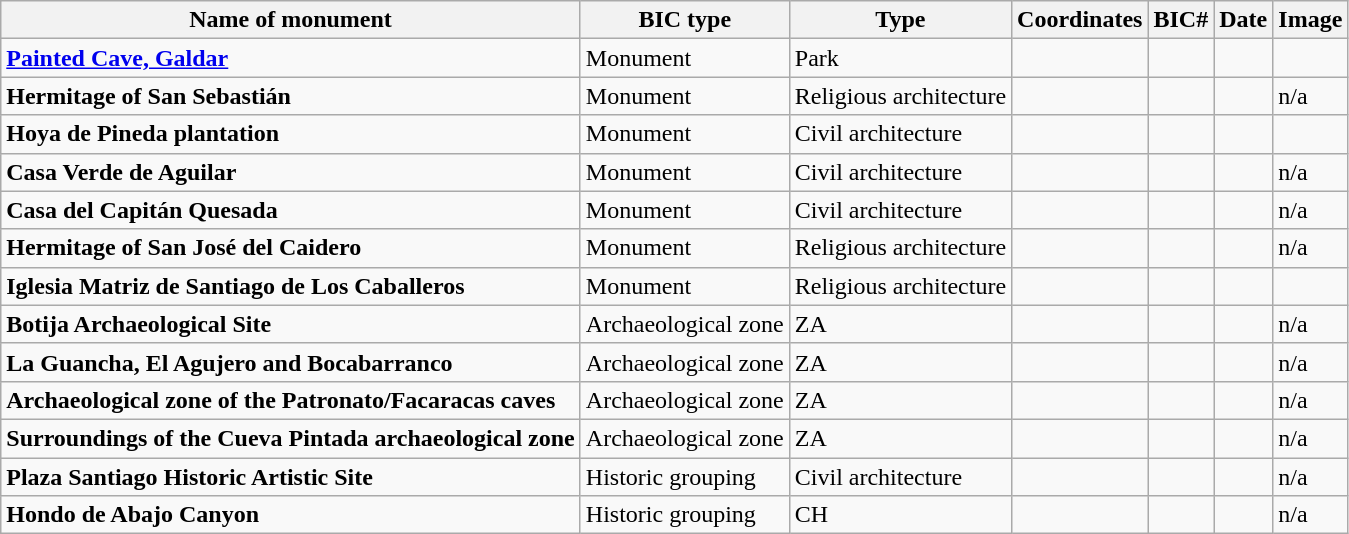<table class="wikitable">
<tr>
<th>Name of monument</th>
<th>BIC type</th>
<th>Type</th>
<th>Coordinates</th>
<th>BIC#</th>
<th>Date</th>
<th>Image</th>
</tr>
<tr>
<td><strong><a href='#'>Painted Cave, Galdar</a></strong></td>
<td>Monument</td>
<td>Park</td>
<td></td>
<td></td>
<td></td>
<td></td>
</tr>
<tr>
<td><strong>Hermitage of San Sebastián</strong></td>
<td>Monument</td>
<td>Religious architecture</td>
<td></td>
<td></td>
<td></td>
<td>n/a</td>
</tr>
<tr>
<td><strong>Hoya de Pineda plantation</strong></td>
<td>Monument</td>
<td>Civil architecture</td>
<td></td>
<td></td>
<td></td>
<td></td>
</tr>
<tr>
<td><strong>Casa Verde de Aguilar</strong></td>
<td>Monument</td>
<td>Civil architecture</td>
<td></td>
<td></td>
<td></td>
<td>n/a</td>
</tr>
<tr>
<td><strong>Casa del Capitán Quesada</strong></td>
<td>Monument</td>
<td>Civil architecture</td>
<td></td>
<td></td>
<td></td>
<td>n/a</td>
</tr>
<tr>
<td><strong>Hermitage of San José del Caidero</strong></td>
<td>Monument</td>
<td>Religious architecture</td>
<td></td>
<td></td>
<td></td>
<td>n/a</td>
</tr>
<tr>
<td><strong>Iglesia Matriz de Santiago de Los Caballeros</strong></td>
<td>Monument</td>
<td>Religious architecture</td>
<td></td>
<td></td>
<td></td>
<td></td>
</tr>
<tr>
<td><strong>Botija Archaeological Site</strong></td>
<td>Archaeological zone</td>
<td>ZA</td>
<td></td>
<td></td>
<td></td>
<td>n/a</td>
</tr>
<tr>
<td><strong>La Guancha, El Agujero and Bocabarranco</strong></td>
<td>Archaeological zone</td>
<td>ZA</td>
<td></td>
<td></td>
<td></td>
<td>n/a</td>
</tr>
<tr>
<td><strong>Archaeological zone of the Patronato/Facaracas caves</strong></td>
<td>Archaeological zone</td>
<td>ZA</td>
<td></td>
<td></td>
<td></td>
<td>n/a</td>
</tr>
<tr>
<td><strong>Surroundings of the Cueva Pintada archaeological zone</strong></td>
<td>Archaeological zone</td>
<td>ZA</td>
<td></td>
<td></td>
<td></td>
<td>n/a</td>
</tr>
<tr>
<td><strong>Plaza Santiago Historic Artistic Site</strong></td>
<td>Historic grouping</td>
<td>Civil architecture</td>
<td></td>
<td></td>
<td></td>
<td>n/a</td>
</tr>
<tr>
<td><strong>Hondo de Abajo Canyon</strong></td>
<td>Historic grouping</td>
<td>CH</td>
<td></td>
<td></td>
<td></td>
<td>n/a</td>
</tr>
</table>
